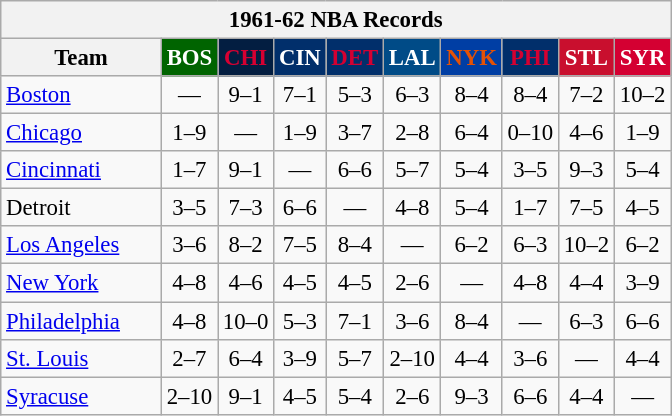<table class="wikitable" style="font-size:95%; text-align:center;">
<tr>
<th colspan=10>1961-62 NBA Records</th>
</tr>
<tr>
<th width=100>Team</th>
<th style="background:#006400;color:#FFFFFF;width=35">BOS</th>
<th style="background:#031E41;color:#D60032;width=35">CHI</th>
<th style="background:#012F6B;color:#FFFFFF;width=35">CIN</th>
<th style="background:#012F6B;color:#D40032;width=35">DET</th>
<th style="background:#004B87;color:#FFFFFF;width=35">LAL</th>
<th style="background:#003EA4;color:#E45206;width=35">NYK</th>
<th style="background:#012F6B;color:#D50131;width=35">PHI</th>
<th style="background:#C90F2E;color:#FFFFFF;width=35">STL</th>
<th style="background:#D40032;color:#FFFFFF;width=35">SYR</th>
</tr>
<tr>
<td style="text-align:left;"><a href='#'>Boston</a></td>
<td>—</td>
<td>9–1</td>
<td>7–1</td>
<td>5–3</td>
<td>6–3</td>
<td>8–4</td>
<td>8–4</td>
<td>7–2</td>
<td>10–2</td>
</tr>
<tr>
<td style="text-align:left;"><a href='#'>Chicago</a></td>
<td>1–9</td>
<td>—</td>
<td>1–9</td>
<td>3–7</td>
<td>2–8</td>
<td>6–4</td>
<td>0–10</td>
<td>4–6</td>
<td>1–9</td>
</tr>
<tr>
<td style="text-align:left;"><a href='#'>Cincinnati</a></td>
<td>1–7</td>
<td>9–1</td>
<td>—</td>
<td>6–6</td>
<td>5–7</td>
<td>5–4</td>
<td>3–5</td>
<td>9–3</td>
<td>5–4</td>
</tr>
<tr>
<td style="text-align:left;">Detroit</td>
<td>3–5</td>
<td>7–3</td>
<td>6–6</td>
<td>—</td>
<td>4–8</td>
<td>5–4</td>
<td>1–7</td>
<td>7–5</td>
<td>4–5</td>
</tr>
<tr>
<td style="text-align:left;"><a href='#'>Los Angeles</a></td>
<td>3–6</td>
<td>8–2</td>
<td>7–5</td>
<td>8–4</td>
<td>—</td>
<td>6–2</td>
<td>6–3</td>
<td>10–2</td>
<td>6–2</td>
</tr>
<tr>
<td style="text-align:left;"><a href='#'>New York</a></td>
<td>4–8</td>
<td>4–6</td>
<td>4–5</td>
<td>4–5</td>
<td>2–6</td>
<td>—</td>
<td>4–8</td>
<td>4–4</td>
<td>3–9</td>
</tr>
<tr>
<td style="text-align:left;"><a href='#'>Philadelphia</a></td>
<td>4–8</td>
<td>10–0</td>
<td>5–3</td>
<td>7–1</td>
<td>3–6</td>
<td>8–4</td>
<td>—</td>
<td>6–3</td>
<td>6–6</td>
</tr>
<tr>
<td style="text-align:left;"><a href='#'>St. Louis</a></td>
<td>2–7</td>
<td>6–4</td>
<td>3–9</td>
<td>5–7</td>
<td>2–10</td>
<td>4–4</td>
<td>3–6</td>
<td>—</td>
<td>4–4</td>
</tr>
<tr>
<td style="text-align:left;"><a href='#'>Syracuse</a></td>
<td>2–10</td>
<td>9–1</td>
<td>4–5</td>
<td>5–4</td>
<td>2–6</td>
<td>9–3</td>
<td>6–6</td>
<td>4–4</td>
<td>—</td>
</tr>
</table>
